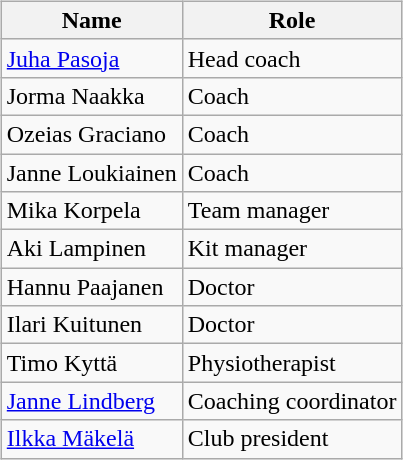<table>
<tr>
<td valign="top"><br><table class="wikitable">
<tr>
<th>Name</th>
<th>Role</th>
</tr>
<tr>
<td> <a href='#'>Juha Pasoja</a></td>
<td>Head coach</td>
</tr>
<tr>
<td> Jorma Naakka</td>
<td>Coach</td>
</tr>
<tr>
<td> Ozeias Graciano</td>
<td>Coach</td>
</tr>
<tr>
<td> Janne Loukiainen</td>
<td>Coach</td>
</tr>
<tr>
<td> Mika Korpela</td>
<td>Team manager</td>
</tr>
<tr>
<td> Aki Lampinen</td>
<td>Kit manager</td>
</tr>
<tr>
<td> Hannu Paajanen</td>
<td>Doctor</td>
</tr>
<tr>
<td> Ilari Kuitunen</td>
<td>Doctor</td>
</tr>
<tr>
<td> Timo Kyttä</td>
<td>Physiotherapist</td>
</tr>
<tr>
<td> <a href='#'>Janne Lindberg</a></td>
<td>Coaching coordinator</td>
</tr>
<tr>
<td> <a href='#'>Ilkka Mäkelä</a></td>
<td>Club president</td>
</tr>
</table>
</td>
</tr>
</table>
